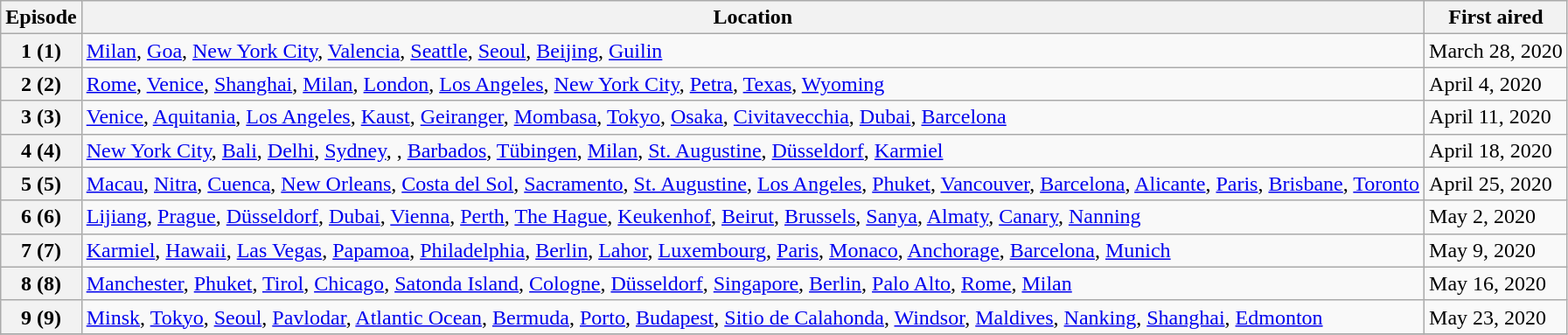<table class="wikitable">
<tr>
<th>Episode</th>
<th>Location</th>
<th>First aired</th>
</tr>
<tr>
<th>1 (1)</th>
<td> <a href='#'>Milan</a>,  <a href='#'>Goa</a>,  <a href='#'>New York City</a>,  <a href='#'>Valencia</a>,  <a href='#'>Seattle</a>,  <a href='#'>Seoul</a>,  <a href='#'>Beijing</a>,  <a href='#'>Guilin</a></td>
<td>March 28, 2020</td>
</tr>
<tr>
<th>2 (2)</th>
<td> <a href='#'>Rome</a>,  <a href='#'>Venice</a>,  <a href='#'>Shanghai</a>,  <a href='#'>Milan</a>,  <a href='#'>London</a>,  <a href='#'>Los Angeles</a>,  <a href='#'>New York City</a>,  <a href='#'>Petra</a>,  <a href='#'>Texas</a>,  <a href='#'>Wyoming</a></td>
<td>April 4, 2020</td>
</tr>
<tr>
<th>3 (3)</th>
<td> <a href='#'>Venice</a>,  <a href='#'>Aquitania</a>,  <a href='#'>Los Angeles</a>,  <a href='#'>Kaust</a>,  <a href='#'>Geiranger</a>,  <a href='#'>Mombasa</a>,  <a href='#'>Tokyo</a>,  <a href='#'>Osaka</a>,  <a href='#'>Civitavecchia</a>,  <a href='#'>Dubai</a>,  <a href='#'>Barcelona</a></td>
<td>April 11, 2020</td>
</tr>
<tr>
<th>4 (4)</th>
<td> <a href='#'>New York City</a>,  <a href='#'>Bali</a>,  <a href='#'>Delhi</a>,  <a href='#'>Sydney</a>, , <a href='#'>Barbados</a>,  <a href='#'>Tübingen</a>,  <a href='#'>Milan</a>,  <a href='#'>St. Augustine</a>,  <a href='#'>Düsseldorf</a>,  <a href='#'>Karmiel</a></td>
<td>April 18, 2020</td>
</tr>
<tr>
<th>5 (5)</th>
<td> <a href='#'>Macau</a>,  <a href='#'>Nitra</a>,  <a href='#'>Cuenca</a>,  <a href='#'>New Orleans</a>,  <a href='#'>Costa del Sol</a>,  <a href='#'>Sacramento</a>,  <a href='#'>St. Augustine</a>,  <a href='#'>Los Angeles</a>,  <a href='#'>Phuket</a>,  <a href='#'>Vancouver</a>,  <a href='#'>Barcelona</a>,  <a href='#'>Alicante</a>,  <a href='#'>Paris</a>,  <a href='#'>Brisbane</a>,  <a href='#'>Toronto</a></td>
<td>April 25, 2020</td>
</tr>
<tr>
<th>6 (6)</th>
<td> <a href='#'>Lijiang</a>,  <a href='#'>Prague</a>,  <a href='#'>Düsseldorf</a>,  <a href='#'>Dubai</a>,  <a href='#'>Vienna</a>,  <a href='#'>Perth</a>,  <a href='#'>The Hague</a>,  <a href='#'>Keukenhof</a>,  <a href='#'>Beirut</a>,  <a href='#'>Brussels</a>,  <a href='#'>Sanya</a>,  <a href='#'>Almaty</a>,  <a href='#'>Canary</a>,  <a href='#'>Nanning</a></td>
<td>May 2, 2020</td>
</tr>
<tr>
<th>7 (7)</th>
<td> <a href='#'>Karmiel</a>,  <a href='#'>Hawaii</a>,  <a href='#'>Las Vegas</a>,  <a href='#'>Papamoa</a>,  <a href='#'>Philadelphia</a>,  <a href='#'>Berlin</a>,  <a href='#'>Lahor</a>,  <a href='#'>Luxembourg</a>,  <a href='#'>Paris</a>,  <a href='#'>Monaco</a>,  <a href='#'>Anchorage</a>,  <a href='#'>Barcelona</a>,  <a href='#'>Munich</a></td>
<td>May 9, 2020</td>
</tr>
<tr>
<th>8 (8)</th>
<td> <a href='#'>Manchester</a>,  <a href='#'>Phuket</a>,  <a href='#'>Tirol</a>,  <a href='#'>Chicago</a>,  <a href='#'>Satonda Island</a>,  <a href='#'>Cologne</a>,  <a href='#'>Düsseldorf</a>,  <a href='#'>Singapore</a>,  <a href='#'>Berlin</a>,  <a href='#'>Palo Alto</a>,  <a href='#'>Rome</a>,  <a href='#'>Milan</a></td>
<td>May 16, 2020</td>
</tr>
<tr>
<th>9 (9)</th>
<td> <a href='#'>Minsk</a>,  <a href='#'>Tokyo</a>,  <a href='#'>Seoul</a>,  <a href='#'>Pavlodar</a>,  <a href='#'>Atlantic Ocean</a>,  <a href='#'>Bermuda</a>,  <a href='#'>Porto</a>,  <a href='#'>Budapest</a>,  <a href='#'>Sitio de Calahonda</a>,  <a href='#'>Windsor</a>,  <a href='#'>Maldives</a>,  <a href='#'>Nanking</a>,  <a href='#'>Shanghai</a>,  <a href='#'>Edmonton</a></td>
<td>May 23, 2020</td>
</tr>
<tr>
</tr>
</table>
